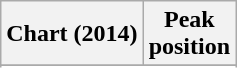<table class="wikitable plainrowheaders sortable">
<tr>
<th scope="col">Chart (2014)</th>
<th scope="col">Peak<br>position</th>
</tr>
<tr>
</tr>
<tr>
</tr>
<tr>
</tr>
</table>
